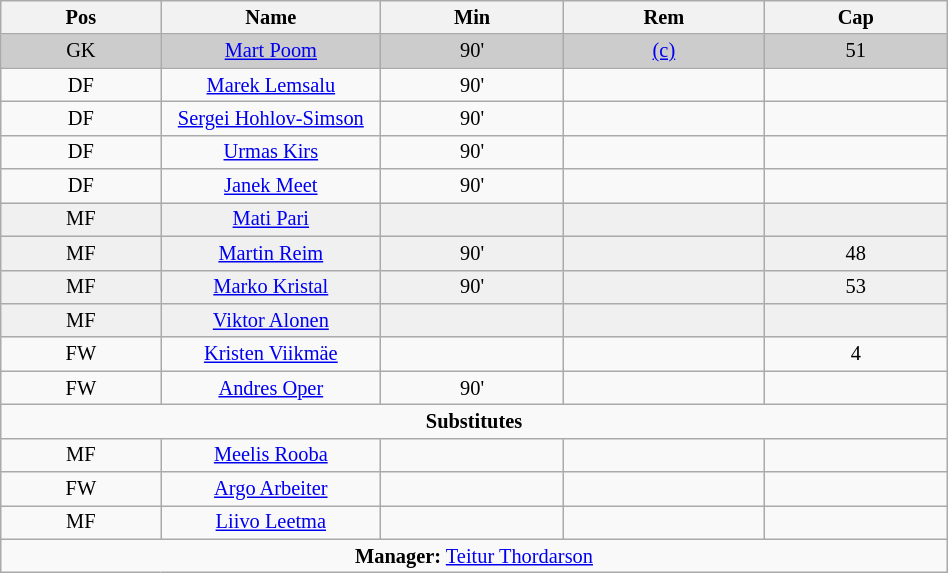<table class="wikitable collapsible collapsed" align="center" style="font-size:85%; text-align:center;" width="50%">
<tr>
<th>Pos</th>
<th width=140>Name</th>
<th>Min</th>
<th>Rem</th>
<th>Cap</th>
</tr>
<tr bgcolor="cccccc">
<td>GK</td>
<td><a href='#'>Mart Poom</a></td>
<td>90'</td>
<td><a href='#'>(c)</a></td>
<td>51</td>
</tr>
<tr>
<td>DF</td>
<td><a href='#'>Marek Lemsalu</a></td>
<td>90'</td>
<td></td>
<td></td>
</tr>
<tr>
<td>DF</td>
<td><a href='#'>Sergei Hohlov-Simson</a></td>
<td>90'</td>
<td></td>
<td></td>
</tr>
<tr>
<td>DF</td>
<td><a href='#'>Urmas Kirs</a></td>
<td>90'</td>
<td></td>
<td></td>
</tr>
<tr>
<td>DF</td>
<td><a href='#'>Janek Meet</a></td>
<td>90'</td>
<td></td>
<td></td>
</tr>
<tr bgcolor="#F0F0F0">
<td>MF</td>
<td><a href='#'>Mati Pari</a></td>
<td></td>
<td></td>
<td></td>
</tr>
<tr bgcolor="#F0F0F0">
<td>MF</td>
<td><a href='#'>Martin Reim</a></td>
<td>90'</td>
<td></td>
<td>48</td>
</tr>
<tr bgcolor="#F0F0F0">
<td>MF</td>
<td><a href='#'>Marko Kristal</a></td>
<td>90'</td>
<td></td>
<td>53</td>
</tr>
<tr bgcolor="#F0F0F0">
<td>MF</td>
<td><a href='#'>Viktor Alonen</a></td>
<td></td>
<td></td>
<td></td>
</tr>
<tr>
<td>FW</td>
<td><a href='#'>Kristen Viikmäe</a></td>
<td></td>
<td></td>
<td>4</td>
</tr>
<tr>
<td>FW</td>
<td><a href='#'>Andres Oper</a></td>
<td>90'</td>
<td></td>
<td></td>
</tr>
<tr>
<td colspan=5 align=center><strong>Substitutes</strong></td>
</tr>
<tr>
<td>MF</td>
<td><a href='#'>Meelis Rooba</a></td>
<td></td>
<td></td>
<td></td>
</tr>
<tr>
<td>FW</td>
<td><a href='#'>Argo Arbeiter</a></td>
<td></td>
<td></td>
<td></td>
</tr>
<tr>
<td>MF</td>
<td><a href='#'>Liivo Leetma</a></td>
<td></td>
<td></td>
<td></td>
</tr>
<tr>
<td colspan=5 align=center><strong>Manager:</strong>  <a href='#'>Teitur Thordarson</a></td>
</tr>
</table>
